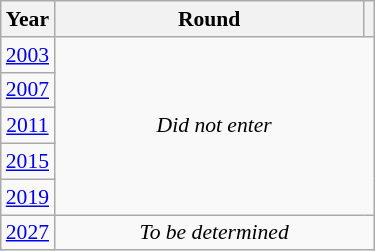<table class="wikitable" style="text-align: center; font-size:90%">
<tr>
<th>Year</th>
<th style="width:200px">Round</th>
<th></th>
</tr>
<tr>
<td><a href='#'>2003</a></td>
<td colspan="2" rowspan="5"><em>Did not enter</em></td>
</tr>
<tr>
<td><a href='#'>2007</a></td>
</tr>
<tr>
<td><a href='#'>2011</a></td>
</tr>
<tr>
<td><a href='#'>2015</a></td>
</tr>
<tr>
<td><a href='#'>2019</a></td>
</tr>
<tr>
<td><a href='#'>2027</a></td>
<td colspan="2"><em>To be determined</em></td>
</tr>
</table>
